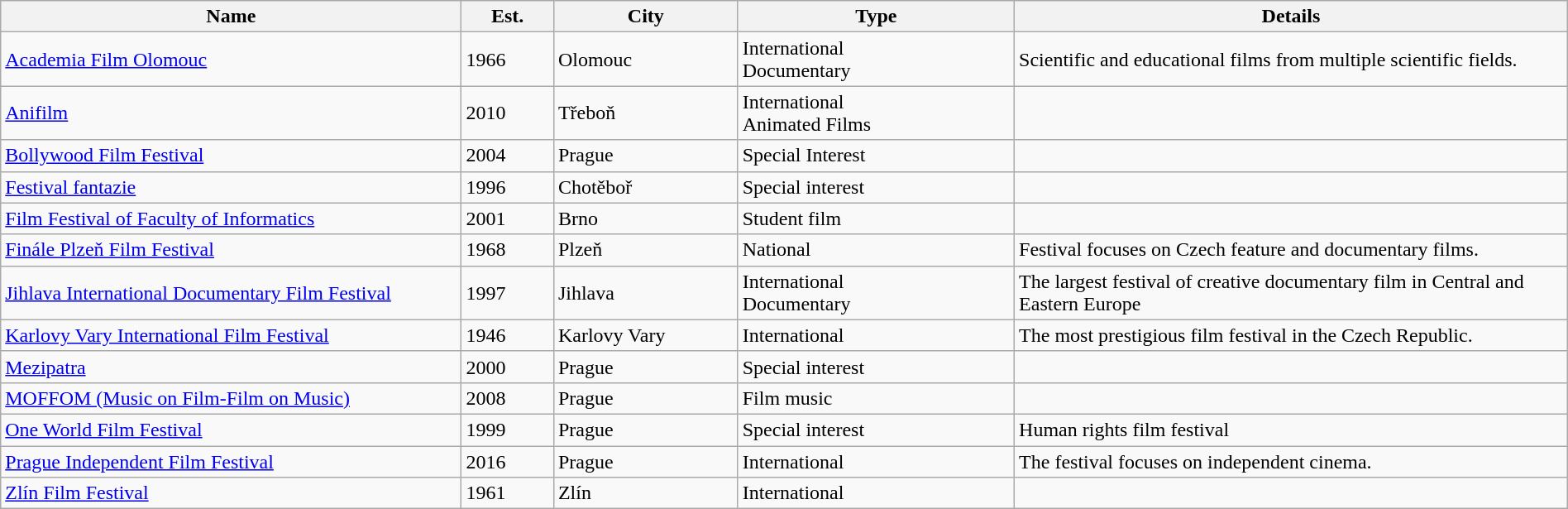<table class="wikitable" width=100%>
<tr>
<th width="25%">Name</th>
<th width="5%">Est.</th>
<th width="10%">City</th>
<th width="15%">Type</th>
<th width="30%">Details</th>
</tr>
<tr>
<td><a href='#'>Academia Film Olomouc</a></td>
<td>1966</td>
<td>Olomouc</td>
<td>International<br>Documentary</td>
<td>Scientific and educational films from multiple scientific fields.</td>
</tr>
<tr>
<td><a href='#'>Anifilm</a></td>
<td>2010</td>
<td>Třeboň</td>
<td>International<br>Animated Films</td>
<td></td>
</tr>
<tr>
<td><a href='#'>Bollywood Film Festival</a></td>
<td>2004</td>
<td>Prague</td>
<td>Special Interest</td>
<td></td>
</tr>
<tr>
<td><a href='#'>Festival fantazie</a></td>
<td>1996</td>
<td>Chotěboř</td>
<td>Special interest</td>
<td></td>
</tr>
<tr>
<td><a href='#'>Film Festival of Faculty of Informatics</a></td>
<td>2001</td>
<td>Brno</td>
<td>Student film</td>
<td></td>
</tr>
<tr>
<td><a href='#'>Finále Plzeň Film Festival</a></td>
<td>1968</td>
<td>Plzeň</td>
<td>National</td>
<td>Festival focuses on Czech feature and documentary films.</td>
</tr>
<tr>
<td><a href='#'>Jihlava International Documentary Film Festival</a></td>
<td>1997</td>
<td>Jihlava</td>
<td>International<br>Documentary</td>
<td>The largest festival of creative documentary film in Central and Eastern Europe</td>
</tr>
<tr>
<td><a href='#'>Karlovy Vary International Film Festival</a></td>
<td>1946</td>
<td>Karlovy Vary</td>
<td>International</td>
<td>The most prestigious film festival in the Czech Republic.</td>
</tr>
<tr>
<td><a href='#'>Mezipatra</a></td>
<td>2000</td>
<td>Prague</td>
<td>Special interest</td>
<td></td>
</tr>
<tr>
<td><a href='#'>MOFFOM (Music on Film-Film on Music)</a></td>
<td>2008</td>
<td>Prague</td>
<td>Film music</td>
<td></td>
</tr>
<tr>
<td><a href='#'>One World Film Festival</a></td>
<td>1999</td>
<td>Prague</td>
<td>Special interest</td>
<td>Human rights film festival</td>
</tr>
<tr>
<td><a href='#'>Prague Independent Film Festival</a></td>
<td>2016</td>
<td>Prague</td>
<td>International</td>
<td>The festival focuses on independent cinema.</td>
</tr>
<tr>
<td><a href='#'>Zlín Film Festival</a></td>
<td>1961</td>
<td>Zlín</td>
<td>International</td>
<td></td>
</tr>
</table>
